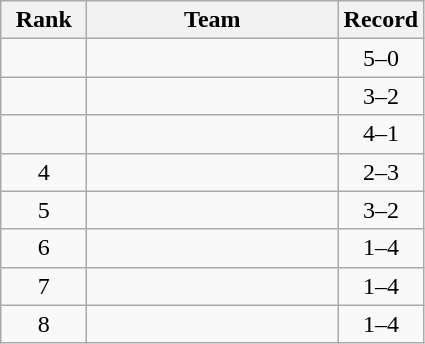<table class="wikitable" style="text-align: center">
<tr>
<th width=50>Rank</th>
<th width=160>Team</th>
<th width=50>Record</th>
</tr>
<tr>
<td></td>
<td align=left></td>
<td>5–0</td>
</tr>
<tr>
<td></td>
<td align=left></td>
<td>3–2</td>
</tr>
<tr>
<td></td>
<td align=left></td>
<td>4–1</td>
</tr>
<tr>
<td>4</td>
<td align=left></td>
<td>2–3</td>
</tr>
<tr>
<td>5</td>
<td align=left></td>
<td>3–2</td>
</tr>
<tr>
<td>6</td>
<td align=left></td>
<td>1–4</td>
</tr>
<tr>
<td>7</td>
<td align=left></td>
<td>1–4</td>
</tr>
<tr>
<td>8</td>
<td align=left></td>
<td>1–4</td>
</tr>
</table>
